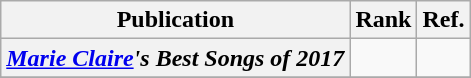<table class="wikitable sortable plainrowheaders">
<tr>
<th>Publication</th>
<th>Rank</th>
<th>Ref.</th>
</tr>
<tr>
<th scope="row"><em><a href='#'>Marie Claire</a>'s Best Songs of 2017</em></th>
<td></td>
<td></td>
</tr>
<tr>
</tr>
</table>
